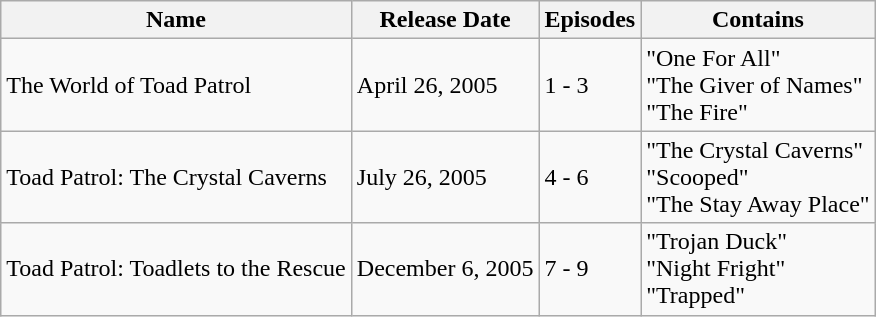<table class="wikitable">
<tr>
<th>Name</th>
<th>Release Date</th>
<th>Episodes</th>
<th>Contains</th>
</tr>
<tr>
<td>The World of Toad Patrol</td>
<td>April 26, 2005</td>
<td>1 - 3</td>
<td>"One For All"<br>"The Giver of Names"<br>"The Fire"</td>
</tr>
<tr>
<td>Toad Patrol: The Crystal Caverns</td>
<td>July 26, 2005</td>
<td>4 - 6</td>
<td>"The Crystal Caverns"<br>"Scooped"<br>"The Stay Away Place"</td>
</tr>
<tr>
<td>Toad Patrol: Toadlets to the Rescue</td>
<td>December 6, 2005</td>
<td>7 - 9</td>
<td>"Trojan Duck"<br>"Night Fright"<br>"Trapped"</td>
</tr>
</table>
